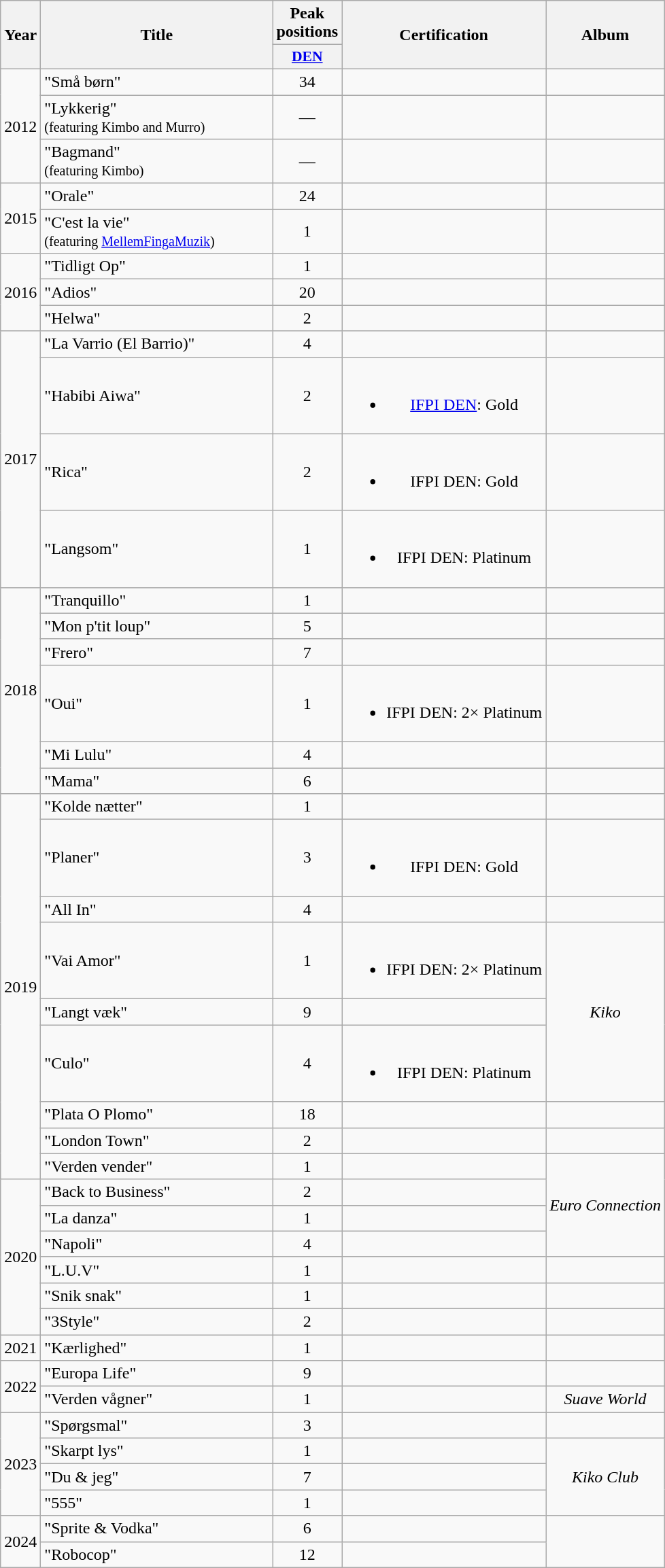<table class="wikitable">
<tr>
<th align="center" rowspan="2" width="10">Year</th>
<th align="center" rowspan="2" width="220">Title</th>
<th align="center" colspan="1" width="20">Peak positions</th>
<th align="center" rowspan="2">Certification</th>
<th align="center" rowspan="2">Album</th>
</tr>
<tr>
<th scope="col" style="width:3em;font-size:90%;"><a href='#'>DEN</a><br></th>
</tr>
<tr>
<td style="text-align:center;" rowspan=3>2012</td>
<td>"Små børn"</td>
<td style="text-align:center;">34</td>
<td style="text-align:center;"></td>
<td style="text-align:center;"></td>
</tr>
<tr>
<td>"Lykkerig" <br><small>(featuring Kimbo and Murro)</small></td>
<td style="text-align:center;">—</td>
<td style="text-align:center;"></td>
<td style="text-align:center;"></td>
</tr>
<tr>
<td>"Bagmand" <br><small>(featuring Kimbo)</small></td>
<td style="text-align:center;">—</td>
<td style="text-align:center;"></td>
<td style="text-align:center;"></td>
</tr>
<tr>
<td style="text-align:center;" rowspan=2>2015</td>
<td>"Orale"</td>
<td style="text-align:center;">24</td>
<td style="text-align:center;"></td>
<td style="text-align:center;"></td>
</tr>
<tr>
<td>"C'est la vie" <br><small>(featuring <a href='#'>MellemFingaMuzik</a>)</small></td>
<td style="text-align:center;">1</td>
<td style="text-align:center;"></td>
<td style="text-align:center;"></td>
</tr>
<tr>
<td style="text-align:center;" rowspan="3">2016</td>
<td>"Tidligt Op"</td>
<td style="text-align:center;">1</td>
<td style="text-align:center;"></td>
<td style="text-align:center;"></td>
</tr>
<tr>
<td>"Adios"<br></td>
<td style="text-align:center;">20<br></td>
<td style="text-align:center;"></td>
<td style="text-align:center;"></td>
</tr>
<tr>
<td>"Helwa"</td>
<td style="text-align:center;">2</td>
<td style="text-align:center;"></td>
<td style="text-align:center;"></td>
</tr>
<tr>
<td style="text-align:center;" rowspan="4">2017</td>
<td>"La Varrio (El Barrio)"</td>
<td style="text-align:center;">4</td>
<td style="text-align:center;"></td>
<td style="text-align:center;"></td>
</tr>
<tr>
<td>"Habibi Aiwa"</td>
<td style="text-align:center;">2</td>
<td style="text-align:center;"><br><ul><li><a href='#'>IFPI DEN</a>: Gold</li></ul></td>
<td style="text-align:center;"></td>
</tr>
<tr>
<td>"Rica"<br></td>
<td style="text-align:center;">2<br></td>
<td style="text-align:center;"><br><ul><li>IFPI DEN: Gold</li></ul></td>
<td style="text-align:center;"></td>
</tr>
<tr>
<td>"Langsom"</td>
<td style="text-align:center;">1</td>
<td style="text-align:center;"><br><ul><li>IFPI DEN: Platinum</li></ul></td>
<td style="text-align:center;"></td>
</tr>
<tr>
<td style="text-align:center;" rowspan="6">2018</td>
<td>"Tranquillo"<br></td>
<td style="text-align:center;">1<br></td>
<td style="text-align:center;"></td>
<td style="text-align:center;"></td>
</tr>
<tr>
<td>"Mon p'tit loup"</td>
<td style="text-align:center;">5</td>
<td></td>
<td style="text-align:center;"></td>
</tr>
<tr>
<td>"Frero"</td>
<td style="text-align:center;">7</td>
<td></td>
<td style="text-align:center;"></td>
</tr>
<tr>
<td>"Oui"<br></td>
<td style="text-align:center;">1<br></td>
<td><br><ul><li>IFPI DEN: 2× Platinum</li></ul></td>
<td style="text-align:center;"></td>
</tr>
<tr>
<td>"Mi Lulu"</td>
<td style="text-align:center;">4<br></td>
<td></td>
<td style="text-align:center;"></td>
</tr>
<tr>
<td>"Mama"<br></td>
<td style="text-align:center;">6<br></td>
<td></td>
<td style="text-align:center;"></td>
</tr>
<tr>
<td style="text-align:center;" rowspan="9">2019</td>
<td>"Kolde nætter"</td>
<td style="text-align:center;">1</td>
<td style="text-align:center;"></td>
<td style="text-align:center;"></td>
</tr>
<tr>
<td>"Planer"<br></td>
<td style="text-align:center;">3</td>
<td style="text-align:center;"><br><ul><li>IFPI DEN: Gold</li></ul></td>
<td style="text-align:center;"></td>
</tr>
<tr>
<td>"All In"<br></td>
<td style="text-align:center;">4</td>
<td style="text-align:center;"></td>
<td style="text-align:center;"></td>
</tr>
<tr>
<td>"Vai Amor"</td>
<td style="text-align:center;">1</td>
<td style="text-align:center;"><br><ul><li>IFPI DEN: 2× Platinum</li></ul></td>
<td style="text-align:center;" rowspan=3><em>Kiko</em></td>
</tr>
<tr>
<td>"Langt væk"</td>
<td style="text-align:center;">9</td>
<td style="text-align:center;"></td>
</tr>
<tr>
<td>"Culo"<br></td>
<td style="text-align:center;">4</td>
<td style="text-align:center;"><br><ul><li>IFPI DEN: Platinum</li></ul></td>
</tr>
<tr>
<td>"Plata O Plomo"<br></td>
<td style="text-align:center;">18<br></td>
<td style="text-align:center;"></td>
<td style="text-align:center;"></td>
</tr>
<tr>
<td>"London Town"<br></td>
<td style="text-align:center;">2</td>
<td style="text-align:center;"></td>
<td style="text-align:center;"></td>
</tr>
<tr>
<td>"Verden vender"<br></td>
<td style="text-align:center;">1</td>
<td style="text-align:center;"></td>
<td style="text-align:center;" rowspan=4><em>Euro Connection</em></td>
</tr>
<tr>
<td style="text-align:center;" rowspan="6">2020</td>
<td>"Back to Business"<br></td>
<td style="text-align:center;">2</td>
<td style="text-align:center;"></td>
</tr>
<tr>
<td>"La danza"<br></td>
<td style="text-align:center;">1</td>
<td style="text-align:center;"></td>
</tr>
<tr>
<td>"Napoli"<br></td>
<td style="text-align:center;">4</td>
<td style="text-align:center;"></td>
</tr>
<tr>
<td>"L.U.V"</td>
<td style="text-align:center;">1</td>
<td style="text-align:center;"></td>
<td style="text-align:center;"></td>
</tr>
<tr>
<td>"Snik snak"</td>
<td style="text-align:center;">1</td>
<td style="text-align:center;"></td>
<td style="text-align:center;"></td>
</tr>
<tr>
<td>"3Style"</td>
<td style="text-align:center;">2</td>
<td style="text-align:center;"></td>
<td style="text-align:center;"></td>
</tr>
<tr>
<td style="text-align:center;">2021</td>
<td>"Kærlighed"</td>
<td style="text-align:center;">1</td>
<td style="text-align:center;"></td>
<td style="text-align:center;"></td>
</tr>
<tr>
<td style="text-align:center;" rowspan="2">2022</td>
<td>"Europa Life"<br></td>
<td style="text-align:center;">9</td>
<td style="text-align:center;"></td>
<td style="text-align:center;"></td>
</tr>
<tr>
<td>"Verden vågner"<br></td>
<td style="text-align:center;">1<br></td>
<td style="text-align:center;"></td>
<td style="text-align:center;"><em>Suave World</em></td>
</tr>
<tr>
<td style="text-align:center;" rowspan="4">2023</td>
<td>"Spørgsmal"<br></td>
<td style="text-align:center;">3<br></td>
<td style="text-align:center;"></td>
<td style="text-align:center;"></td>
</tr>
<tr>
<td>"Skarpt lys"</td>
<td style="text-align:center;">1</td>
<td style="text-align:center;"></td>
<td style="text-align:center;" rowspan="3"><em>Kiko Club</em></td>
</tr>
<tr>
<td>"Du & jeg"</td>
<td style="text-align:center;">7</td>
<td style="text-align:center;"></td>
</tr>
<tr>
<td>"555"<br></td>
<td style="text-align:center;">1<br></td>
<td style="text-align:center;"></td>
</tr>
<tr>
<td style="text-align:center;" rowspan="2">2024</td>
<td>"Sprite & Vodka"<br></td>
<td style="text-align:center;">6<br></td>
<td style="text-align:center;"></td>
</tr>
<tr>
<td>"Robocop"</td>
<td style="text-align:center;">12</td>
<td style="text-align:center;"></td>
</tr>
</table>
